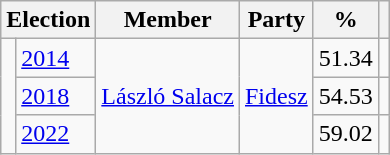<table class=wikitable>
<tr>
<th colspan=2>Election</th>
<th>Member</th>
<th>Party</th>
<th>%</th>
<th></th>
</tr>
<tr>
<td rowspan=3 bgcolor=></td>
<td><a href='#'>2014</a></td>
<td rowspan=3><a href='#'>László Salacz</a></td>
<td rowspan=3><a href='#'>Fidesz</a></td>
<td align=right>51.34</td>
<td align=center></td>
</tr>
<tr>
<td><a href='#'>2018</a></td>
<td align=right>54.53</td>
<td align=center></td>
</tr>
<tr>
<td><a href='#'>2022</a></td>
<td align=right>59.02</td>
<td align=center></td>
</tr>
</table>
